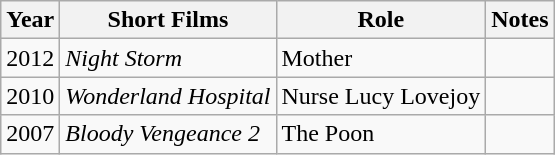<table class=wikitable>
<tr>
<th>Year</th>
<th>Short Films</th>
<th>Role</th>
<th>Notes</th>
</tr>
<tr>
<td>2012</td>
<td><em>Night Storm</em></td>
<td>Mother</td>
<td></td>
</tr>
<tr>
<td>2010</td>
<td><em>Wonderland Hospital</em></td>
<td>Nurse Lucy Lovejoy</td>
<td></td>
</tr>
<tr>
<td>2007</td>
<td><em>Bloody Vengeance 2</em></td>
<td>The Poon</td>
<td></td>
</tr>
</table>
